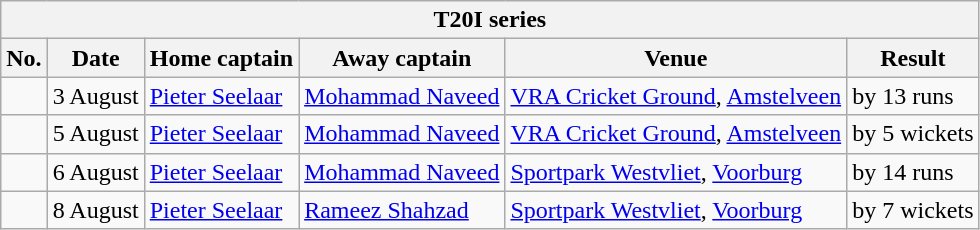<table class="wikitable">
<tr>
<th colspan="6">T20I series</th>
</tr>
<tr>
<th>No.</th>
<th>Date</th>
<th>Home captain</th>
<th>Away captain</th>
<th>Venue</th>
<th>Result</th>
</tr>
<tr>
<td></td>
<td>3 August</td>
<td><a href='#'>Pieter Seelaar</a></td>
<td><a href='#'>Mohammad Naveed</a></td>
<td><a href='#'>VRA Cricket Ground</a>, <a href='#'>Amstelveen</a></td>
<td> by 13 runs</td>
</tr>
<tr>
<td></td>
<td>5 August</td>
<td><a href='#'>Pieter Seelaar</a></td>
<td><a href='#'>Mohammad Naveed</a></td>
<td><a href='#'>VRA Cricket Ground</a>, <a href='#'>Amstelveen</a></td>
<td> by 5 wickets</td>
</tr>
<tr>
<td></td>
<td>6 August</td>
<td><a href='#'>Pieter Seelaar</a></td>
<td><a href='#'>Mohammad Naveed</a></td>
<td><a href='#'>Sportpark Westvliet</a>, <a href='#'>Voorburg</a></td>
<td> by 14 runs</td>
</tr>
<tr>
<td></td>
<td>8 August</td>
<td><a href='#'>Pieter Seelaar</a></td>
<td><a href='#'>Rameez Shahzad</a></td>
<td><a href='#'>Sportpark Westvliet</a>, <a href='#'>Voorburg</a></td>
<td> by 7 wickets</td>
</tr>
</table>
